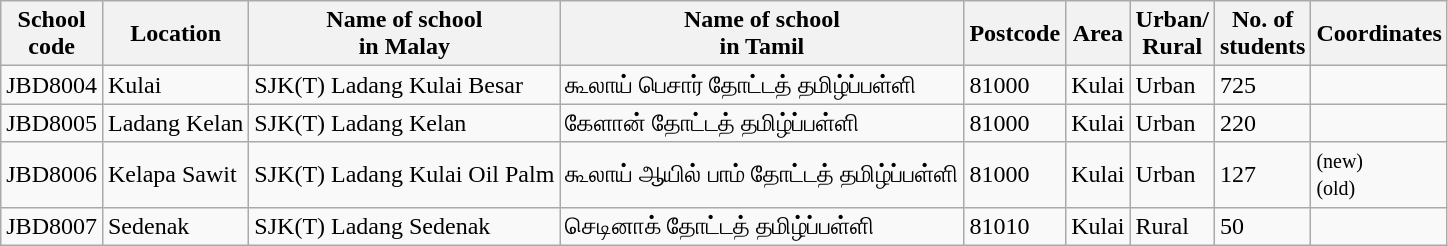<table class="wikitable sortable">
<tr>
<th>School<br>code</th>
<th>Location</th>
<th>Name of school<br>in Malay</th>
<th>Name of school<br>in Tamil</th>
<th>Postcode</th>
<th>Area</th>
<th>Urban/<br>Rural</th>
<th>No. of<br>students</th>
<th>Coordinates</th>
</tr>
<tr>
<td>JBD8004</td>
<td>Kulai</td>
<td>SJK(T) Ladang Kulai Besar</td>
<td>கூலாய் பெசார் தோட்டத் தமிழ்ப்பள்ளி</td>
<td>81000</td>
<td>Kulai</td>
<td>Urban</td>
<td>725</td>
<td></td>
</tr>
<tr>
<td>JBD8005</td>
<td>Ladang Kelan</td>
<td>SJK(T) Ladang Kelan</td>
<td>கேளான் தோட்டத் தமிழ்ப்பள்ளி</td>
<td>81000</td>
<td>Kulai</td>
<td>Urban</td>
<td>220</td>
<td></td>
</tr>
<tr>
<td>JBD8006</td>
<td>Kelapa Sawit</td>
<td>SJK(T) Ladang Kulai Oil Palm</td>
<td>கூலாய் ஆயில் பாம் தோட்டத் தமிழ்ப்பள்ளி</td>
<td>81000</td>
<td>Kulai</td>
<td>Urban</td>
<td>127</td>
<td><small>(new)</small><br><small>(old)</small></td>
</tr>
<tr>
<td>JBD8007</td>
<td>Sedenak</td>
<td>SJK(T) Ladang Sedenak</td>
<td>செடினாக் தோட்டத் தமிழ்ப்பள்ளி</td>
<td>81010</td>
<td>Kulai</td>
<td>Rural</td>
<td>50</td>
<td></td>
</tr>
</table>
